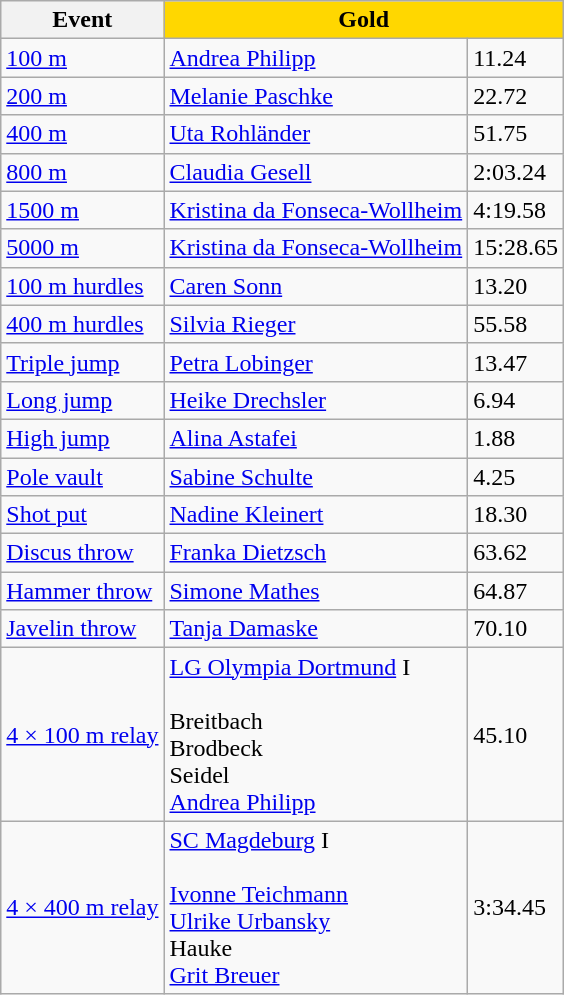<table class="wikitable">
<tr>
<th>Event</th>
<th style="background:gold;" colspan=2>Gold</th>
</tr>
<tr>
<td><a href='#'>100 m</a></td>
<td><a href='#'>Andrea Philipp</a></td>
<td>11.24</td>
</tr>
<tr>
<td><a href='#'>200 m</a></td>
<td><a href='#'>Melanie Paschke</a></td>
<td>22.72</td>
</tr>
<tr>
<td><a href='#'>400 m</a></td>
<td><a href='#'>Uta Rohländer</a></td>
<td>51.75</td>
</tr>
<tr>
<td><a href='#'>800 m</a></td>
<td><a href='#'>Claudia Gesell</a></td>
<td>2:03.24 </td>
</tr>
<tr>
<td><a href='#'>1500 m</a></td>
<td><a href='#'>Kristina da Fonseca-Wollheim</a></td>
<td>4:19.58</td>
</tr>
<tr>
<td><a href='#'>5000 m</a></td>
<td><a href='#'>Kristina da Fonseca-Wollheim</a></td>
<td>15:28.65</td>
</tr>
<tr>
<td><a href='#'>100 m hurdles</a></td>
<td><a href='#'>Caren Sonn</a></td>
<td>13.20</td>
</tr>
<tr>
<td><a href='#'>400 m hurdles</a></td>
<td><a href='#'>Silvia Rieger</a></td>
<td>55.58</td>
</tr>
<tr>
<td><a href='#'>Triple jump</a></td>
<td><a href='#'>Petra Lobinger</a></td>
<td>13.47</td>
</tr>
<tr>
<td><a href='#'>Long jump</a></td>
<td><a href='#'>Heike Drechsler</a></td>
<td>6.94</td>
</tr>
<tr>
<td><a href='#'>High jump</a></td>
<td><a href='#'>Alina Astafei</a></td>
<td>1.88</td>
</tr>
<tr>
<td><a href='#'>Pole vault</a></td>
<td><a href='#'>Sabine Schulte</a></td>
<td>4.25 </td>
</tr>
<tr>
<td><a href='#'>Shot put</a></td>
<td><a href='#'>Nadine Kleinert</a></td>
<td>18.30</td>
</tr>
<tr>
<td><a href='#'>Discus throw</a></td>
<td><a href='#'>Franka Dietzsch</a></td>
<td>63.62</td>
</tr>
<tr>
<td><a href='#'>Hammer throw</a></td>
<td><a href='#'>Simone Mathes</a></td>
<td>64.87</td>
</tr>
<tr>
<td><a href='#'>Javelin throw</a></td>
<td><a href='#'>Tanja Damaske</a></td>
<td>70.10</td>
</tr>
<tr>
<td><a href='#'>4 × 100 m relay</a></td>
<td><a href='#'>LG Olympia Dortmund</a> I <br><br>Breitbach <br>
Brodbeck <br>
Seidel <br>
<a href='#'>Andrea Philipp</a></td>
<td>45.10</td>
</tr>
<tr>
<td><a href='#'>4 × 400 m relay</a></td>
<td><a href='#'>SC Magdeburg</a> I <br><br><a href='#'>Ivonne Teichmann</a> <br>
<a href='#'>Ulrike Urbansky</a> <br>
Hauke <br>
<a href='#'>Grit Breuer</a></td>
<td>3:34.45</td>
</tr>
</table>
